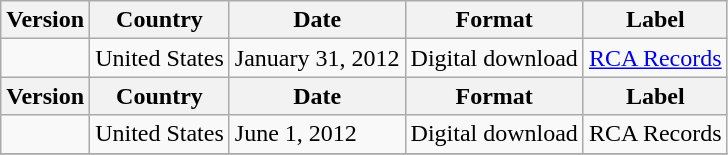<table class="wikitable">
<tr>
<th>Version</th>
<th>Country</th>
<th>Date</th>
<th>Format</th>
<th>Label</th>
</tr>
<tr>
<td></td>
<td>United States</td>
<td rowspan="1">January 31, 2012</td>
<td rowspan="1">Digital download</td>
<td rowspan="1"><a href='#'>RCA Records</a></td>
</tr>
<tr>
<th>Version</th>
<th>Country</th>
<th>Date</th>
<th>Format</th>
<th>Label</th>
</tr>
<tr>
<td></td>
<td>United States</td>
<td rowspan="1">June 1, 2012</td>
<td rowspan="1">Digital download</td>
<td rowspan="1">RCA Records</td>
</tr>
<tr>
</tr>
</table>
